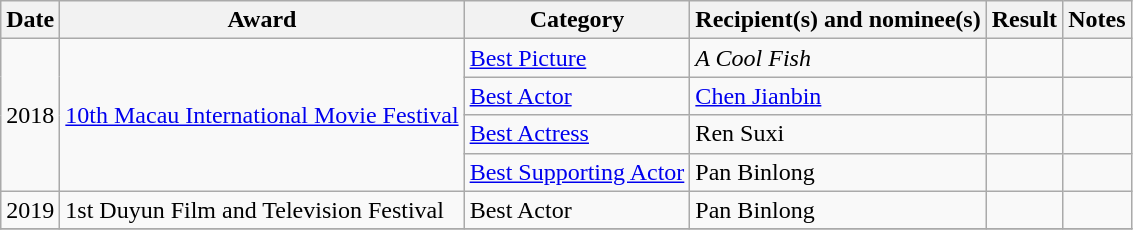<table class="wikitable">
<tr>
<th>Date</th>
<th>Award</th>
<th>Category</th>
<th>Recipient(s) and nominee(s)</th>
<th>Result</th>
<th>Notes</th>
</tr>
<tr>
<td rowspan="4">2018</td>
<td rowspan="4"><a href='#'>10th Macau International Movie Festival</a></td>
<td><a href='#'>Best Picture</a></td>
<td><em>A Cool Fish</em></td>
<td></td>
<td></td>
</tr>
<tr>
<td><a href='#'>Best Actor</a></td>
<td><a href='#'>Chen Jianbin</a></td>
<td></td>
<td></td>
</tr>
<tr>
<td><a href='#'>Best Actress</a></td>
<td>Ren Suxi</td>
<td></td>
<td></td>
</tr>
<tr>
<td><a href='#'>Best Supporting Actor</a></td>
<td>Pan Binlong</td>
<td></td>
<td></td>
</tr>
<tr>
<td>2019</td>
<td>1st Duyun Film and Television Festival</td>
<td>Best Actor</td>
<td>Pan Binlong</td>
<td></td>
<td></td>
</tr>
<tr>
</tr>
</table>
